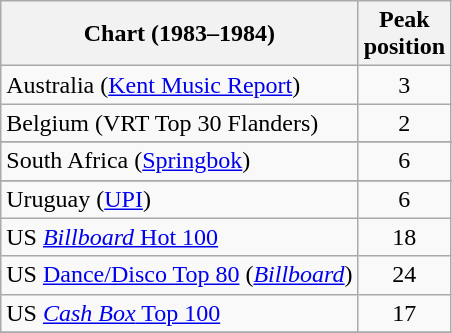<table class="wikitable sortable">
<tr>
<th scope="col">Chart (1983–1984)</th>
<th scope="col">Peak<br>position</th>
</tr>
<tr>
<td>Australia (<a href='#'>Kent Music Report</a>)</td>
<td align="center">3</td>
</tr>
<tr>
<td>Belgium (VRT Top 30 Flanders)</td>
<td style="text-align:center;">2</td>
</tr>
<tr>
</tr>
<tr>
</tr>
<tr>
</tr>
<tr>
</tr>
<tr>
<td>South Africa (<a href='#'>Springbok</a>)</td>
<td align="center">6</td>
</tr>
<tr>
</tr>
<tr>
</tr>
<tr>
<td>Uruguay (<a href='#'>UPI</a>)</td>
<td align="center">6</td>
</tr>
<tr>
<td>US <a href='#'><em>Billboard</em> Hot 100</a></td>
<td align="center">18</td>
</tr>
<tr>
<td align="left">US <a href='#'>Dance/Disco Top 80</a> (<em><a href='#'>Billboard</a></em>)</td>
<td style="text-align:center;">24</td>
</tr>
<tr>
<td>US <a href='#'><em>Cash Box</em> Top 100</a></td>
<td align="center">17</td>
</tr>
<tr>
</tr>
</table>
